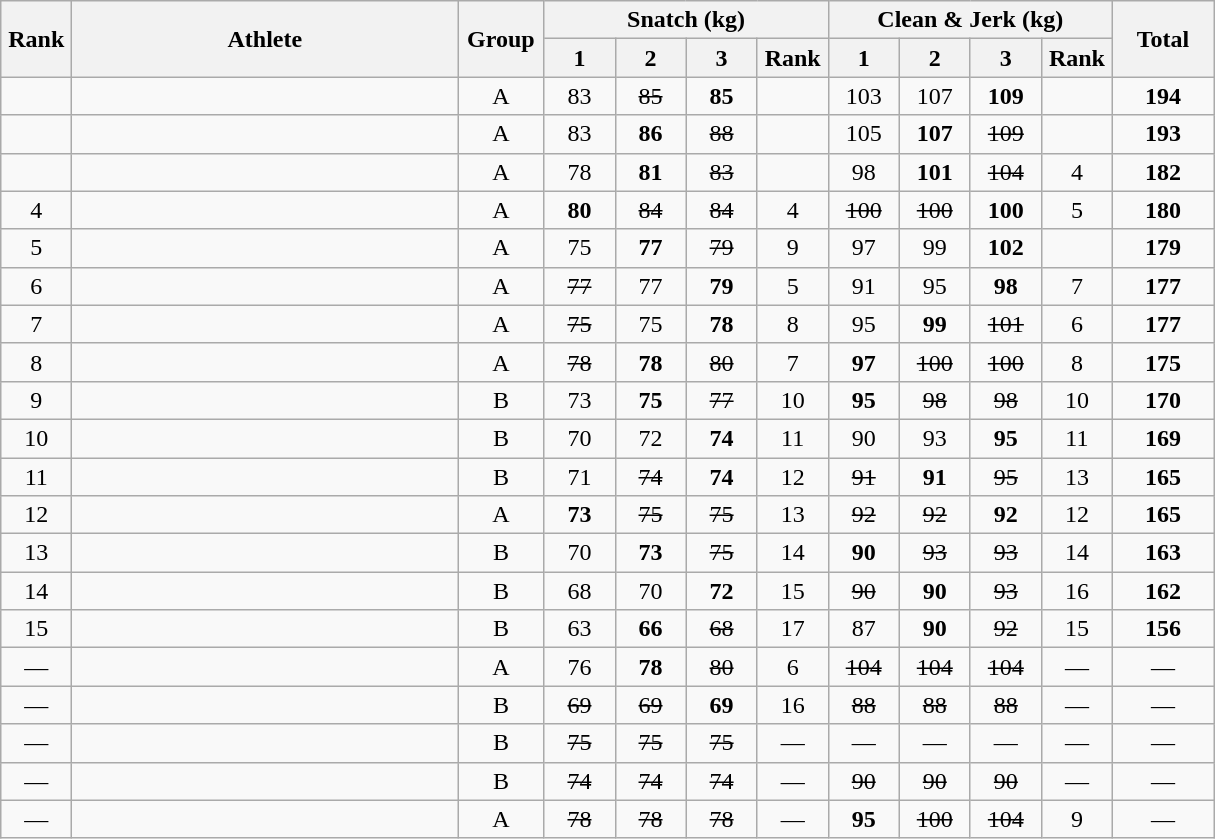<table class = "wikitable" style="text-align:center;">
<tr>
<th rowspan=2 width=40>Rank</th>
<th rowspan=2 width=250>Athlete</th>
<th rowspan=2 width=50>Group</th>
<th colspan=4>Snatch (kg)</th>
<th colspan=4>Clean & Jerk (kg)</th>
<th rowspan=2 width=60>Total</th>
</tr>
<tr>
<th width=40>1</th>
<th width=40>2</th>
<th width=40>3</th>
<th width=40>Rank</th>
<th width=40>1</th>
<th width=40>2</th>
<th width=40>3</th>
<th width=40>Rank</th>
</tr>
<tr>
<td></td>
<td align=left></td>
<td>A</td>
<td>83</td>
<td><s>85</s></td>
<td><strong>85</strong></td>
<td></td>
<td>103</td>
<td>107</td>
<td><strong>109</strong></td>
<td></td>
<td><strong>194</strong></td>
</tr>
<tr>
<td></td>
<td align=left></td>
<td>A</td>
<td>83</td>
<td><strong>86</strong></td>
<td><s>88</s></td>
<td></td>
<td>105</td>
<td><strong>107</strong></td>
<td><s>109</s></td>
<td></td>
<td><strong>193</strong></td>
</tr>
<tr>
<td></td>
<td align=left></td>
<td>A</td>
<td>78</td>
<td><strong>81</strong></td>
<td><s>83</s></td>
<td></td>
<td>98</td>
<td><strong>101</strong></td>
<td><s>104</s></td>
<td>4</td>
<td><strong>182</strong></td>
</tr>
<tr>
<td>4</td>
<td align=left></td>
<td>A</td>
<td><strong>80</strong></td>
<td><s>84</s></td>
<td><s>84</s></td>
<td>4</td>
<td><s>100</s></td>
<td><s>100</s></td>
<td><strong>100</strong></td>
<td>5</td>
<td><strong>180</strong></td>
</tr>
<tr>
<td>5</td>
<td align=left></td>
<td>A</td>
<td>75</td>
<td><strong>77</strong></td>
<td><s>79</s></td>
<td>9</td>
<td>97</td>
<td>99</td>
<td><strong>102</strong></td>
<td></td>
<td><strong>179</strong></td>
</tr>
<tr>
<td>6</td>
<td align=left></td>
<td>A</td>
<td><s>77</s></td>
<td>77</td>
<td><strong>79</strong></td>
<td>5</td>
<td>91</td>
<td>95</td>
<td><strong>98</strong></td>
<td>7</td>
<td><strong>177</strong></td>
</tr>
<tr>
<td>7</td>
<td align=left></td>
<td>A</td>
<td><s>75</s></td>
<td>75</td>
<td><strong>78</strong></td>
<td>8</td>
<td>95</td>
<td><strong>99</strong></td>
<td><s>101</s></td>
<td>6</td>
<td><strong>177</strong></td>
</tr>
<tr>
<td>8</td>
<td align=left></td>
<td>A</td>
<td><s>78</s></td>
<td><strong>78</strong></td>
<td><s>80</s></td>
<td>7</td>
<td><strong>97</strong></td>
<td><s>100</s></td>
<td><s>100</s></td>
<td>8</td>
<td><strong>175</strong></td>
</tr>
<tr>
<td>9</td>
<td align=left></td>
<td>B</td>
<td>73</td>
<td><strong>75</strong></td>
<td><s>77</s></td>
<td>10</td>
<td><strong>95</strong></td>
<td><s>98</s></td>
<td><s>98</s></td>
<td>10</td>
<td><strong>170</strong></td>
</tr>
<tr>
<td>10</td>
<td align=left></td>
<td>B</td>
<td>70</td>
<td>72</td>
<td><strong>74</strong></td>
<td>11</td>
<td>90</td>
<td>93</td>
<td><strong>95 </strong></td>
<td>11</td>
<td><strong>169</strong></td>
</tr>
<tr>
<td>11</td>
<td align=left></td>
<td>B</td>
<td>71</td>
<td><s>74</s></td>
<td><strong>74</strong></td>
<td>12</td>
<td><s>91</s></td>
<td><strong>91</strong></td>
<td><s>95</s></td>
<td>13</td>
<td><strong>165</strong></td>
</tr>
<tr>
<td>12</td>
<td align=left></td>
<td>A</td>
<td><strong>73</strong></td>
<td><s>75</s></td>
<td><s>75</s></td>
<td>13</td>
<td><s>92</s></td>
<td><s>92</s></td>
<td><strong>92</strong></td>
<td>12</td>
<td><strong>165</strong></td>
</tr>
<tr>
<td>13</td>
<td align=left></td>
<td>B</td>
<td>70</td>
<td><strong>73</strong></td>
<td><s>75</s></td>
<td>14</td>
<td><strong>90</strong></td>
<td><s>93</s></td>
<td><s>93</s></td>
<td>14</td>
<td><strong>163</strong></td>
</tr>
<tr>
<td>14</td>
<td align=left></td>
<td>B</td>
<td>68</td>
<td>70</td>
<td><strong>72</strong></td>
<td>15</td>
<td><s>90</s></td>
<td><strong>90</strong></td>
<td><s>93</s></td>
<td>16</td>
<td><strong>162</strong></td>
</tr>
<tr>
<td>15</td>
<td align=left></td>
<td>B</td>
<td>63</td>
<td><strong>66</strong></td>
<td><s>68</s></td>
<td>17</td>
<td>87</td>
<td><strong>90</strong></td>
<td><s>92</s></td>
<td>15</td>
<td><strong>156</strong></td>
</tr>
<tr>
<td>—</td>
<td align=left></td>
<td>A</td>
<td>76</td>
<td><strong>78</strong></td>
<td><s>80</s></td>
<td>6</td>
<td><s>104</s></td>
<td><s>104</s></td>
<td><s>104</s></td>
<td>—</td>
<td>—</td>
</tr>
<tr>
<td>—</td>
<td align=left></td>
<td>B</td>
<td><s>69</s></td>
<td><s>69</s></td>
<td><strong>69</strong></td>
<td>16</td>
<td><s>88</s></td>
<td><s>88</s></td>
<td><s>88</s></td>
<td>—</td>
<td>—</td>
</tr>
<tr>
<td>—</td>
<td align=left></td>
<td>B</td>
<td><s>75</s></td>
<td><s>75</s></td>
<td><s>75</s></td>
<td>—</td>
<td>—</td>
<td>—</td>
<td>—</td>
<td>—</td>
<td>—</td>
</tr>
<tr>
<td>—</td>
<td align=left></td>
<td>B</td>
<td><s>74</s></td>
<td><s>74</s></td>
<td><s>74</s></td>
<td>—</td>
<td><s>90</s></td>
<td><s>90</s></td>
<td><s>90</s></td>
<td>—</td>
<td>—</td>
</tr>
<tr>
<td>—</td>
<td align=left></td>
<td>A</td>
<td><s>78</s></td>
<td><s>78</s></td>
<td><s>78</s></td>
<td>—</td>
<td><strong>95</strong></td>
<td><s>100</s></td>
<td><s>104</s></td>
<td>9</td>
<td>—</td>
</tr>
</table>
